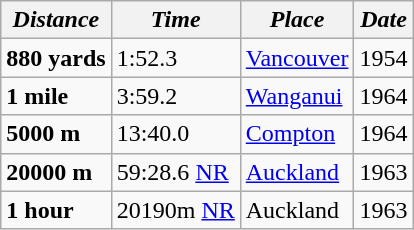<table class="wikitable">
<tr>
<th><em>Distance</em></th>
<th><em>Time</em></th>
<th><em>Place</em></th>
<th><em>Date</em></th>
</tr>
<tr>
<td><strong>880 yards</strong></td>
<td>1:52.3</td>
<td><a href='#'>Vancouver</a></td>
<td>1954</td>
</tr>
<tr>
<td><strong>1 mile</strong></td>
<td>3:59.2</td>
<td><a href='#'>Wanganui</a></td>
<td>1964</td>
</tr>
<tr>
<td><strong>5000 m</strong></td>
<td>13:40.0</td>
<td><a href='#'>Compton</a></td>
<td>1964</td>
</tr>
<tr>
<td><strong>20000 m</strong></td>
<td>59:28.6 <a href='#'>NR</a></td>
<td><a href='#'>Auckland</a></td>
<td>1963</td>
</tr>
<tr>
<td><strong>1 hour</strong></td>
<td>20190m <a href='#'>NR</a></td>
<td>Auckland</td>
<td>1963</td>
</tr>
</table>
